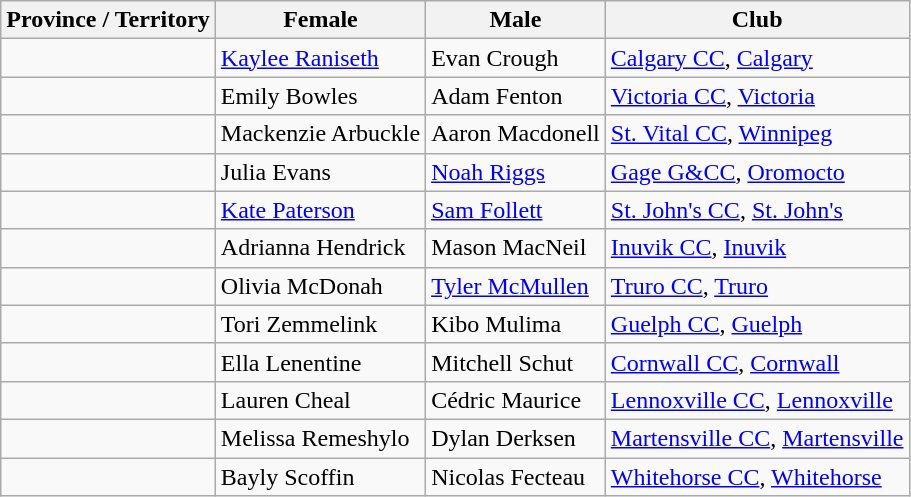<table class="wikitable">
<tr>
<th scope="col">Province / Territory</th>
<th scope="col">Female</th>
<th scope="col">Male</th>
<th scope="col">Club</th>
</tr>
<tr>
<td></td>
<td><a href='#'>Kaylee Raniseth</a></td>
<td>Evan Crough</td>
<td><a href='#'>Calgary CC</a>, <a href='#'>Calgary</a></td>
</tr>
<tr>
<td></td>
<td>Emily Bowles</td>
<td>Adam Fenton</td>
<td><a href='#'>Victoria CC</a>, <a href='#'>Victoria</a></td>
</tr>
<tr>
<td></td>
<td>Mackenzie Arbuckle</td>
<td>Aaron Macdonell</td>
<td><a href='#'>St. Vital CC</a>, <a href='#'>Winnipeg</a></td>
</tr>
<tr>
<td></td>
<td>Julia Evans</td>
<td><a href='#'>Noah Riggs</a></td>
<td><a href='#'>Gage G&CC</a>, <a href='#'>Oromocto</a></td>
</tr>
<tr>
<td></td>
<td><a href='#'>Kate Paterson</a></td>
<td><a href='#'>Sam Follett</a></td>
<td><a href='#'>St. John's CC</a>, <a href='#'>St. John's</a></td>
</tr>
<tr>
<td></td>
<td>Adrianna Hendrick</td>
<td>Mason MacNeil</td>
<td><a href='#'>Inuvik CC</a>, <a href='#'>Inuvik</a></td>
</tr>
<tr>
<td></td>
<td>Olivia McDonah</td>
<td><a href='#'>Tyler McMullen</a></td>
<td><a href='#'>Truro CC</a>, <a href='#'>Truro</a></td>
</tr>
<tr>
<td></td>
<td>Tori Zemmelink</td>
<td>Kibo Mulima</td>
<td><a href='#'>Guelph CC</a>, <a href='#'>Guelph</a></td>
</tr>
<tr>
<td></td>
<td>Ella Lenentine</td>
<td>Mitchell Schut</td>
<td><a href='#'>Cornwall CC</a>, <a href='#'>Cornwall</a></td>
</tr>
<tr>
<td></td>
<td>Lauren Cheal</td>
<td>Cédric Maurice</td>
<td><a href='#'>Lennoxville CC</a>, <a href='#'>Lennoxville</a></td>
</tr>
<tr>
<td></td>
<td>Melissa Remeshylo</td>
<td>Dylan Derksen</td>
<td><a href='#'>Martensville CC</a>, <a href='#'>Martensville</a></td>
</tr>
<tr>
<td></td>
<td>Bayly Scoffin</td>
<td>Nicolas Fecteau</td>
<td><a href='#'>Whitehorse CC</a>, <a href='#'>Whitehorse</a></td>
</tr>
</table>
